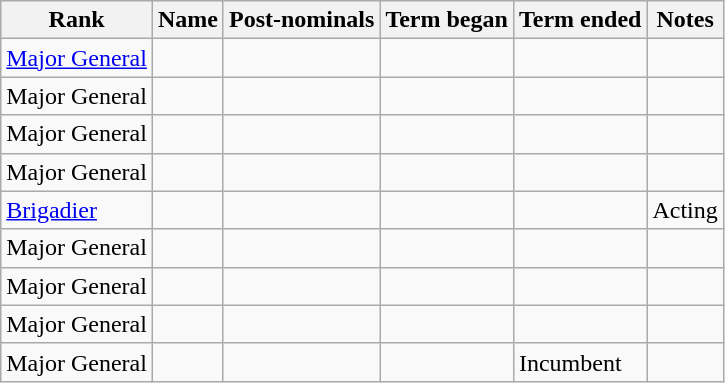<table class="wikitable sortable">
<tr>
<th>Rank</th>
<th>Name</th>
<th>Post-nominals</th>
<th>Term began</th>
<th>Term ended</th>
<th>Notes</th>
</tr>
<tr>
<td><a href='#'>Major General</a></td>
<td></td>
<td></td>
<td></td>
<td></td>
<td></td>
</tr>
<tr>
<td>Major General</td>
<td></td>
<td></td>
<td></td>
<td></td>
<td></td>
</tr>
<tr>
<td>Major General</td>
<td></td>
<td></td>
<td></td>
<td></td>
<td></td>
</tr>
<tr>
<td>Major General</td>
<td></td>
<td></td>
<td></td>
<td></td>
<td></td>
</tr>
<tr>
<td><a href='#'>Brigadier</a></td>
<td></td>
<td></td>
<td></td>
<td></td>
<td>Acting</td>
</tr>
<tr>
<td>Major General</td>
<td></td>
<td></td>
<td></td>
<td></td>
<td></td>
</tr>
<tr>
<td>Major General</td>
<td></td>
<td></td>
<td></td>
<td></td>
<td></td>
</tr>
<tr>
<td>Major General</td>
<td></td>
<td></td>
<td></td>
<td></td>
<td></td>
</tr>
<tr>
<td>Major General</td>
<td></td>
<td></td>
<td></td>
<td>Incumbent</td>
<td></td>
</tr>
</table>
